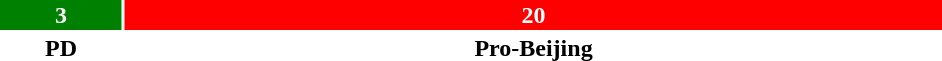<table style="width:50%; text-align:center;">
<tr style="color:white;">
<td style="background:green; width:13%;"><strong>3</strong></td>
<td style="background:red; width:87%;"><strong>20</strong></td>
</tr>
<tr>
<td><span><strong>PD</strong></span></td>
<td><span><strong>Pro-Beijing</strong></span></td>
</tr>
</table>
